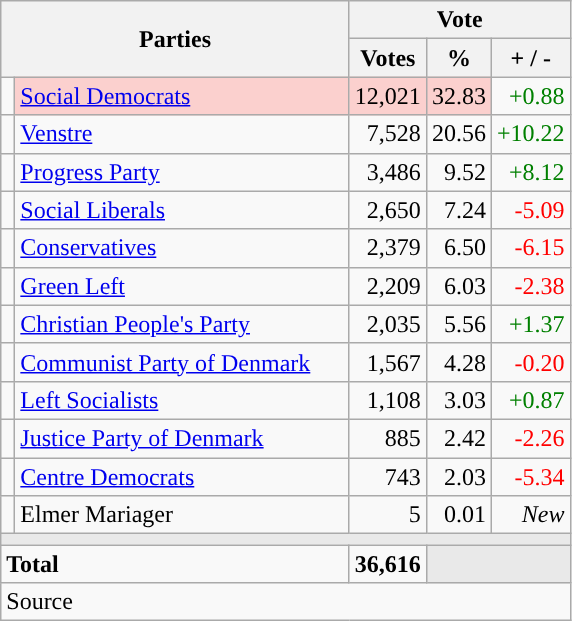<table class="wikitable" style="text-align:right;">
<tr>
<th style="text-align:centre;" rowspan="2" colspan="2" width="225">Parties</th>
<th colspan="3">Vote</th>
</tr>
<tr>
<th width="15">Votes</th>
<th width="15">%</th>
<th width="15">+ / -</th>
</tr>
<tr>
<td width="2" style="color:inherit;background:"></td>
<td bgcolor=#fbd0ce  align="left"><a href='#'>Social Democrats</a></td>
<td bgcolor=#fbd0ce>12,021</td>
<td bgcolor=#fbd0ce>32.83</td>
<td style=color:green;>+0.88</td>
</tr>
<tr>
<td width="2" style="color:inherit;background:"></td>
<td align="left"><a href='#'>Venstre</a></td>
<td>7,528</td>
<td>20.56</td>
<td style=color:green;>+10.22</td>
</tr>
<tr>
<td width="2" style="color:inherit;background:"></td>
<td align="left"><a href='#'>Progress Party</a></td>
<td>3,486</td>
<td>9.52</td>
<td style=color:green;>+8.12</td>
</tr>
<tr>
<td width="2" style="color:inherit;background:"></td>
<td align="left"><a href='#'>Social Liberals</a></td>
<td>2,650</td>
<td>7.24</td>
<td style=color:red;>-5.09</td>
</tr>
<tr>
<td width="2" style="color:inherit;background:"></td>
<td align="left"><a href='#'>Conservatives</a></td>
<td>2,379</td>
<td>6.50</td>
<td style=color:red;>-6.15</td>
</tr>
<tr>
<td width="2" style="color:inherit;background:"></td>
<td align="left"><a href='#'>Green Left</a></td>
<td>2,209</td>
<td>6.03</td>
<td style=color:red;>-2.38</td>
</tr>
<tr>
<td width="2" style="color:inherit;background:"></td>
<td align="left"><a href='#'>Christian People's Party</a></td>
<td>2,035</td>
<td>5.56</td>
<td style=color:green;>+1.37</td>
</tr>
<tr>
<td width="2" style="color:inherit;background:"></td>
<td align="left"><a href='#'>Communist Party of Denmark</a></td>
<td>1,567</td>
<td>4.28</td>
<td style=color:red;>-0.20</td>
</tr>
<tr>
<td width="2" style="color:inherit;background:"></td>
<td align="left"><a href='#'>Left Socialists</a></td>
<td>1,108</td>
<td>3.03</td>
<td style=color:green;>+0.87</td>
</tr>
<tr>
<td width="2" style="color:inherit;background:"></td>
<td align="left"><a href='#'>Justice Party of Denmark</a></td>
<td>885</td>
<td>2.42</td>
<td style=color:red;>-2.26</td>
</tr>
<tr>
<td width="2" style="color:inherit;background:"></td>
<td align="left"><a href='#'>Centre Democrats</a></td>
<td>743</td>
<td>2.03</td>
<td style=color:red;>-5.34</td>
</tr>
<tr>
<td width="2" style="color:inherit;background:"></td>
<td align="left">Elmer Mariager</td>
<td>5</td>
<td>0.01</td>
<td><em>New</em></td>
</tr>
<tr>
<td colspan="7" bgcolor="#E9E9E9"></td>
</tr>
<tr>
<td align="left" colspan="2"><strong>Total</strong></td>
<td><strong>36,616</strong></td>
<td bgcolor="#E9E9E9" colspan="2"></td>
</tr>
<tr>
<td align="left" colspan="6">Source</td>
</tr>
</table>
